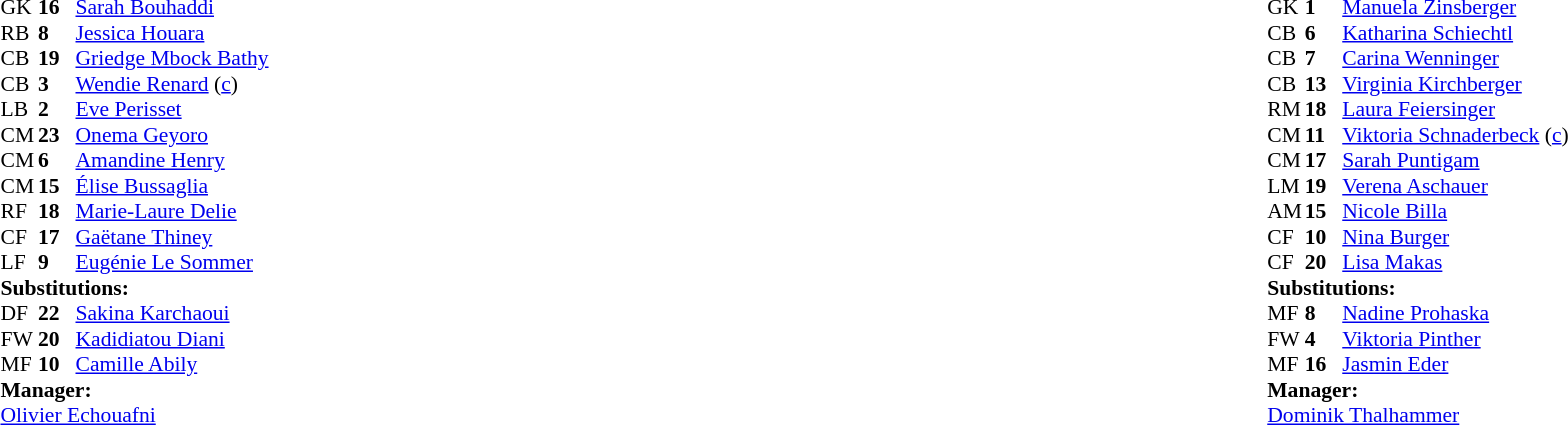<table width="100%">
<tr>
<td valign="top" width="40%"><br><table style="font-size:90%" cellspacing="0" cellpadding="0">
<tr>
<th width=25></th>
<th width=25></th>
</tr>
<tr>
<td>GK</td>
<td><strong>16</strong></td>
<td><a href='#'>Sarah Bouhaddi</a></td>
</tr>
<tr>
<td>RB</td>
<td><strong>8</strong></td>
<td><a href='#'>Jessica Houara</a></td>
<td></td>
<td></td>
</tr>
<tr>
<td>CB</td>
<td><strong>19</strong></td>
<td><a href='#'>Griedge Mbock Bathy</a></td>
</tr>
<tr>
<td>CB</td>
<td><strong>3</strong></td>
<td><a href='#'>Wendie Renard</a> (<a href='#'>c</a>)</td>
</tr>
<tr>
<td>LB</td>
<td><strong>2</strong></td>
<td><a href='#'>Eve Perisset</a></td>
</tr>
<tr>
<td>CM</td>
<td><strong>23</strong></td>
<td><a href='#'>Onema Geyoro</a></td>
</tr>
<tr>
<td>CM</td>
<td><strong>6</strong></td>
<td><a href='#'>Amandine Henry</a></td>
</tr>
<tr>
<td>CM</td>
<td><strong>15</strong></td>
<td><a href='#'>Élise Bussaglia</a></td>
<td></td>
<td></td>
</tr>
<tr>
<td>RF</td>
<td><strong>18</strong></td>
<td><a href='#'>Marie-Laure Delie</a></td>
</tr>
<tr>
<td>CF</td>
<td><strong>17</strong></td>
<td><a href='#'>Gaëtane Thiney</a></td>
<td></td>
<td></td>
</tr>
<tr>
<td>LF</td>
<td><strong>9</strong></td>
<td><a href='#'>Eugénie Le Sommer</a></td>
</tr>
<tr>
<td colspan=3><strong>Substitutions:</strong></td>
</tr>
<tr>
<td>DF</td>
<td><strong>22</strong></td>
<td><a href='#'>Sakina Karchaoui</a></td>
<td></td>
<td></td>
</tr>
<tr>
<td>FW</td>
<td><strong>20</strong></td>
<td><a href='#'>Kadidiatou Diani</a></td>
<td></td>
<td></td>
</tr>
<tr>
<td>MF</td>
<td><strong>10</strong></td>
<td><a href='#'>Camille Abily</a></td>
<td></td>
<td></td>
</tr>
<tr>
<td colspan=3><strong>Manager:</strong></td>
</tr>
<tr>
<td colspan=3><a href='#'>Olivier Echouafni</a></td>
</tr>
</table>
</td>
<td valign="top"></td>
<td valign="top" width="50%"><br><table style="font-size:90%; margin:auto" cellspacing="0" cellpadding="0">
<tr>
<th width=25></th>
<th width=25></th>
</tr>
<tr>
<td>GK</td>
<td><strong>1</strong></td>
<td><a href='#'>Manuela Zinsberger</a></td>
</tr>
<tr>
<td>CB</td>
<td><strong>6</strong></td>
<td><a href='#'>Katharina Schiechtl</a></td>
</tr>
<tr>
<td>CB</td>
<td><strong>7</strong></td>
<td><a href='#'>Carina Wenninger</a></td>
</tr>
<tr>
<td>CB</td>
<td><strong>13</strong></td>
<td><a href='#'>Virginia Kirchberger</a></td>
</tr>
<tr>
<td>RM</td>
<td><strong>18</strong></td>
<td><a href='#'>Laura Feiersinger</a></td>
<td></td>
</tr>
<tr>
<td>CM</td>
<td><strong>11</strong></td>
<td><a href='#'>Viktoria Schnaderbeck</a> (<a href='#'>c</a>)</td>
</tr>
<tr>
<td>CM</td>
<td><strong>17</strong></td>
<td><a href='#'>Sarah Puntigam</a></td>
</tr>
<tr>
<td>LM</td>
<td><strong>19</strong></td>
<td><a href='#'>Verena Aschauer</a></td>
</tr>
<tr>
<td>AM</td>
<td><strong>15</strong></td>
<td><a href='#'>Nicole Billa</a></td>
<td></td>
<td></td>
</tr>
<tr>
<td>CF</td>
<td><strong>10</strong></td>
<td><a href='#'>Nina Burger</a></td>
<td></td>
<td></td>
</tr>
<tr>
<td>CF</td>
<td><strong>20</strong></td>
<td><a href='#'>Lisa Makas</a></td>
<td></td>
<td></td>
</tr>
<tr>
<td colspan=3><strong>Substitutions:</strong></td>
</tr>
<tr>
<td>MF</td>
<td><strong>8</strong></td>
<td><a href='#'>Nadine Prohaska</a></td>
<td></td>
<td></td>
</tr>
<tr>
<td>FW</td>
<td><strong>4</strong></td>
<td><a href='#'>Viktoria Pinther</a></td>
<td></td>
<td></td>
</tr>
<tr>
<td>MF</td>
<td><strong>16</strong></td>
<td><a href='#'>Jasmin Eder</a></td>
<td></td>
<td></td>
</tr>
<tr>
<td colspan=3><strong>Manager:</strong></td>
</tr>
<tr>
<td colspan=3><a href='#'>Dominik Thalhammer</a></td>
</tr>
</table>
</td>
</tr>
</table>
